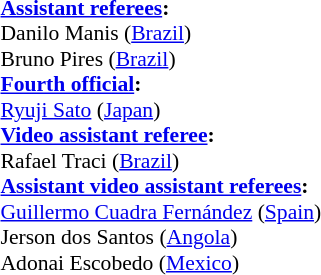<table style="width:100%; font-size:90%;">
<tr>
<td><br><strong><a href='#'>Assistant referees</a>:</strong>
<br>Danilo Manis (<a href='#'>Brazil</a>)
<br>Bruno Pires (<a href='#'>Brazil</a>)
<br><strong><a href='#'>Fourth official</a>:</strong>
<br><a href='#'>Ryuji Sato</a> (<a href='#'>Japan</a>)
<br><strong><a href='#'>Video assistant referee</a>:</strong>
<br>Rafael Traci (<a href='#'>Brazil</a>)
<br><strong><a href='#'>Assistant video assistant referees</a>:</strong>
<br><a href='#'>Guillermo Cuadra Fernández</a> (<a href='#'>Spain</a>)
<br>Jerson dos Santos (<a href='#'>Angola</a>)
<br>Adonai Escobedo (<a href='#'>Mexico</a>)</td>
</tr>
</table>
